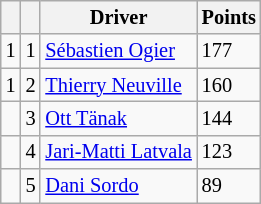<table class="wikitable" style="font-size: 85%;">
<tr>
<th></th>
<th></th>
<th>Driver</th>
<th>Points</th>
</tr>
<tr>
<td align="left"> 1</td>
<td align="center">1</td>
<td> <a href='#'>Sébastien Ogier</a></td>
<td align="left">177</td>
</tr>
<tr>
<td align="left"> 1</td>
<td align="center">2</td>
<td> <a href='#'>Thierry Neuville</a></td>
<td align="left">160</td>
</tr>
<tr>
<td align="left"></td>
<td align="center">3</td>
<td> <a href='#'>Ott Tänak</a></td>
<td align="left">144</td>
</tr>
<tr>
<td align="left"></td>
<td align="center">4</td>
<td> <a href='#'>Jari-Matti Latvala</a></td>
<td align="left">123</td>
</tr>
<tr>
<td align="left"></td>
<td align="center">5</td>
<td> <a href='#'>Dani Sordo</a></td>
<td align="left">89</td>
</tr>
</table>
